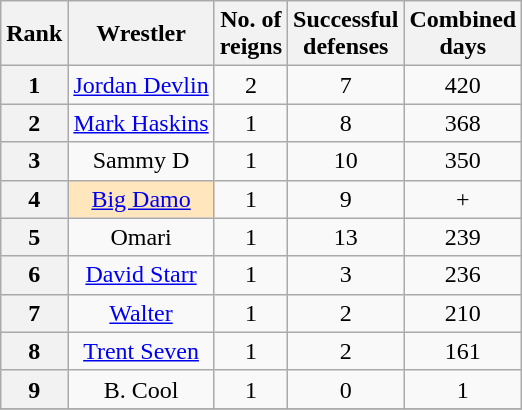<table class="wikitable sortable" style="text-align: center">
<tr>
<th>Rank</th>
<th>Wrestler</th>
<th>No. of<br>reigns</th>
<th>Successful<br>defenses</th>
<th>Combined<br>days</th>
</tr>
<tr>
<th>1</th>
<td><a href='#'>Jordan Devlin</a></td>
<td>2</td>
<td>7</td>
<td>420</td>
</tr>
<tr>
<th>2</th>
<td><a href='#'>Mark Haskins</a></td>
<td>1</td>
<td>8</td>
<td>368</td>
</tr>
<tr>
<th>3</th>
<td>Sammy D</td>
<td>1</td>
<td>10</td>
<td>350</td>
</tr>
<tr>
<th>4</th>
<td style="background-color:#FFE6BD"><a href='#'>Big Damo</a></td>
<td>1</td>
<td>9</td>
<td>+</td>
</tr>
<tr>
<th>5</th>
<td>Omari</td>
<td>1</td>
<td>13</td>
<td>239</td>
</tr>
<tr>
<th>6</th>
<td><a href='#'>David Starr</a></td>
<td>1</td>
<td>3</td>
<td>236</td>
</tr>
<tr>
<th>7</th>
<td><a href='#'>Walter</a></td>
<td>1</td>
<td>2</td>
<td>210</td>
</tr>
<tr>
<th>8</th>
<td><a href='#'>Trent Seven</a></td>
<td>1</td>
<td>2</td>
<td>161</td>
</tr>
<tr>
<th>9</th>
<td>B. Cool</td>
<td>1</td>
<td>0</td>
<td>1</td>
</tr>
<tr>
</tr>
</table>
